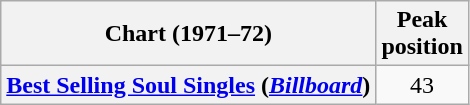<table class="wikitable plainrowheaders" style="text-align:center;">
<tr>
<th>Chart (1971–72)</th>
<th>Peak<br>position</th>
</tr>
<tr>
<th scope="row"><a href='#'>Best Selling Soul Singles</a> (<em><a href='#'>Billboard</a></em>)</th>
<td>43</td>
</tr>
</table>
